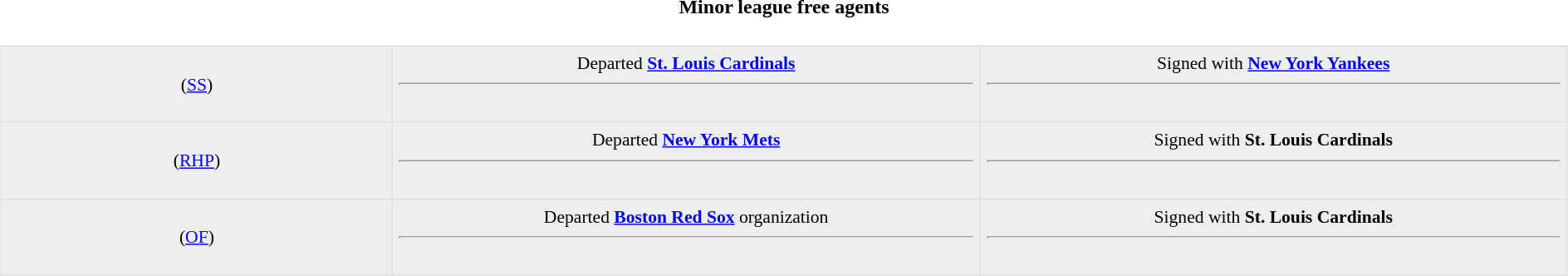<table class="toccolours collapsible collapsed" style="width:100%; background:inherit">
<tr>
<th>Minor league free agents</th>
</tr>
<tr>
<td><br><table border=1 style="border-collapse:collapse; font-size:90%; text-align: center; width: 100%" bordercolor="#DFDFDF"  cellpadding="5">
<tr bgcolor="#eeeeee">
<td style="width:20%"> (<a href='#'>SS</a>)</td>
<td style="width:30%" "text-align: center">Departed <strong><a href='#'>St. Louis Cardinals</a></strong><hr><br></td>
<td style="width:30%" valign="top">Signed with <strong><a href='#'>New York Yankees</a></strong><hr><br></td>
</tr>
<tr bgcolor="#eeeeee">
<td style="width:20%"> (<a href='#'>RHP</a>)</td>
<td style="width:30%" "text-align: center">Departed <strong><a href='#'>New York Mets</a></strong><hr><br></td>
<td style="width:30%" valign="top">Signed with <strong>St. Louis Cardinals</strong><hr><br></td>
</tr>
<tr bgcolor="#eeeeee">
<td style="width:20%"> (<a href='#'>OF</a>)</td>
<td style="width:30%" "text-align: center">Departed <strong><a href='#'>Boston Red Sox</a></strong> organization<hr><br></td>
<td style="width:30%" valign="top">Signed with <strong>St. Louis Cardinals</strong><hr><br></td>
</tr>
</table>
</td>
</tr>
</table>
